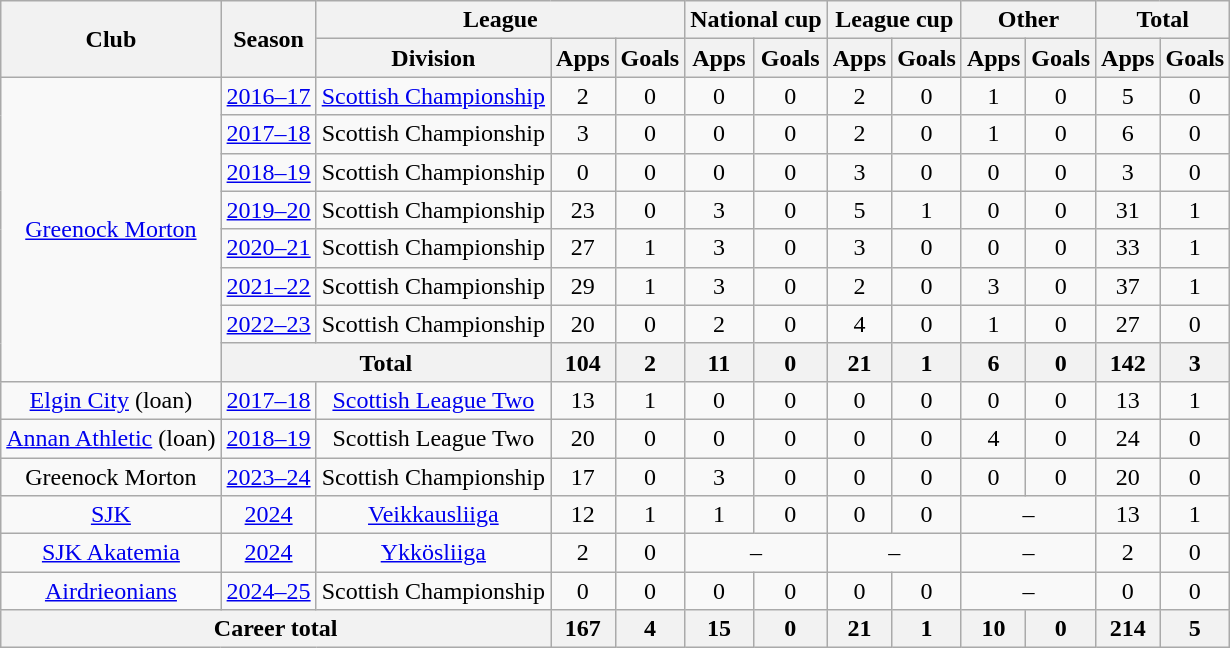<table class="wikitable" style="text-align: center">
<tr>
<th rowspan="2">Club</th>
<th rowspan="2">Season</th>
<th colspan="3">League</th>
<th colspan="2">National cup</th>
<th colspan="2">League cup</th>
<th colspan="2">Other</th>
<th colspan="2">Total</th>
</tr>
<tr>
<th>Division</th>
<th>Apps</th>
<th>Goals</th>
<th>Apps</th>
<th>Goals</th>
<th>Apps</th>
<th>Goals</th>
<th>Apps</th>
<th>Goals</th>
<th>Apps</th>
<th>Goals</th>
</tr>
<tr>
<td rowspan=8><a href='#'>Greenock Morton</a></td>
<td><a href='#'>2016–17</a></td>
<td><a href='#'>Scottish Championship</a></td>
<td>2</td>
<td>0</td>
<td>0</td>
<td>0</td>
<td>2</td>
<td>0</td>
<td>1</td>
<td>0</td>
<td>5</td>
<td>0</td>
</tr>
<tr>
<td><a href='#'>2017–18</a></td>
<td>Scottish Championship</td>
<td>3</td>
<td>0</td>
<td>0</td>
<td>0</td>
<td>2</td>
<td>0</td>
<td>1</td>
<td>0</td>
<td>6</td>
<td>0</td>
</tr>
<tr>
<td><a href='#'>2018–19</a></td>
<td>Scottish Championship</td>
<td>0</td>
<td>0</td>
<td>0</td>
<td>0</td>
<td>3</td>
<td>0</td>
<td>0</td>
<td>0</td>
<td>3</td>
<td>0</td>
</tr>
<tr>
<td><a href='#'>2019–20</a></td>
<td>Scottish Championship</td>
<td>23</td>
<td>0</td>
<td>3</td>
<td>0</td>
<td>5</td>
<td>1</td>
<td>0</td>
<td>0</td>
<td>31</td>
<td>1</td>
</tr>
<tr>
<td><a href='#'>2020–21</a></td>
<td>Scottish Championship</td>
<td>27</td>
<td>1</td>
<td>3</td>
<td>0</td>
<td>3</td>
<td>0</td>
<td>0</td>
<td>0</td>
<td>33</td>
<td>1</td>
</tr>
<tr>
<td><a href='#'>2021–22</a></td>
<td>Scottish Championship</td>
<td>29</td>
<td>1</td>
<td>3</td>
<td>0</td>
<td>2</td>
<td>0</td>
<td>3</td>
<td>0</td>
<td>37</td>
<td>1</td>
</tr>
<tr>
<td><a href='#'>2022–23</a></td>
<td>Scottish Championship</td>
<td>20</td>
<td>0</td>
<td>2</td>
<td>0</td>
<td>4</td>
<td>0</td>
<td>1</td>
<td>0</td>
<td>27</td>
<td>0</td>
</tr>
<tr>
<th colspan=2>Total</th>
<th>104</th>
<th>2</th>
<th>11</th>
<th>0</th>
<th>21</th>
<th>1</th>
<th>6</th>
<th>0</th>
<th>142</th>
<th>3</th>
</tr>
<tr>
<td><a href='#'>Elgin City</a> (loan)</td>
<td><a href='#'>2017–18</a></td>
<td><a href='#'>Scottish League Two</a></td>
<td>13</td>
<td>1</td>
<td>0</td>
<td>0</td>
<td>0</td>
<td>0</td>
<td>0</td>
<td>0</td>
<td>13</td>
<td>1</td>
</tr>
<tr>
<td><a href='#'>Annan Athletic</a> (loan)</td>
<td><a href='#'>2018–19</a></td>
<td>Scottish League Two</td>
<td>20</td>
<td>0</td>
<td>0</td>
<td>0</td>
<td>0</td>
<td>0</td>
<td>4</td>
<td>0</td>
<td>24</td>
<td>0</td>
</tr>
<tr>
<td>Greenock Morton</td>
<td><a href='#'>2023–24</a></td>
<td>Scottish Championship</td>
<td>17</td>
<td>0</td>
<td>3</td>
<td>0</td>
<td>0</td>
<td>0</td>
<td>0</td>
<td>0</td>
<td>20</td>
<td>0</td>
</tr>
<tr>
<td><a href='#'>SJK</a></td>
<td><a href='#'>2024</a></td>
<td><a href='#'>Veikkausliiga</a></td>
<td>12</td>
<td>1</td>
<td>1</td>
<td>0</td>
<td>0</td>
<td>0</td>
<td colspan=2>–</td>
<td>13</td>
<td>1</td>
</tr>
<tr>
<td><a href='#'>SJK Akatemia</a></td>
<td><a href='#'>2024</a></td>
<td><a href='#'>Ykkösliiga</a></td>
<td>2</td>
<td>0</td>
<td colspan=2>–</td>
<td colspan=2>–</td>
<td colspan=2>–</td>
<td>2</td>
<td>0</td>
</tr>
<tr>
<td><a href='#'>Airdrieonians</a></td>
<td><a href='#'>2024–25</a></td>
<td>Scottish Championship</td>
<td>0</td>
<td>0</td>
<td>0</td>
<td>0</td>
<td>0</td>
<td>0</td>
<td colspan=2>–</td>
<td>0</td>
<td>0</td>
</tr>
<tr>
<th colspan="3">Career total</th>
<th>167</th>
<th>4</th>
<th>15</th>
<th>0</th>
<th>21</th>
<th>1</th>
<th>10</th>
<th>0</th>
<th>214</th>
<th>5</th>
</tr>
</table>
